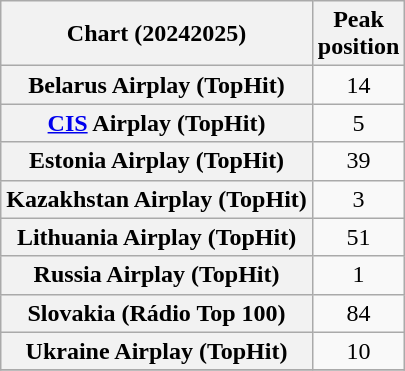<table class="wikitable plainrowheaders sortable" style="text-align:center">
<tr>
<th scope="col">Chart (20242025)</th>
<th scope="col">Peak<br>position</th>
</tr>
<tr>
<th scope="row">Belarus Airplay (TopHit)</th>
<td>14</td>
</tr>
<tr>
<th scope="row"><a href='#'>CIS</a> Airplay (TopHit)</th>
<td>5</td>
</tr>
<tr>
<th scope="row">Estonia Airplay (TopHit)</th>
<td>39</td>
</tr>
<tr>
<th scope="row">Kazakhstan Airplay (TopHit)</th>
<td>3</td>
</tr>
<tr>
<th scope="row">Lithuania Airplay (TopHit)</th>
<td>51</td>
</tr>
<tr>
<th scope="row">Russia Airplay (TopHit)</th>
<td>1</td>
</tr>
<tr>
<th scope="row">Slovakia (Rádio Top 100)</th>
<td>84</td>
</tr>
<tr>
<th scope="row">Ukraine Airplay (TopHit)</th>
<td>10</td>
</tr>
<tr>
</tr>
</table>
